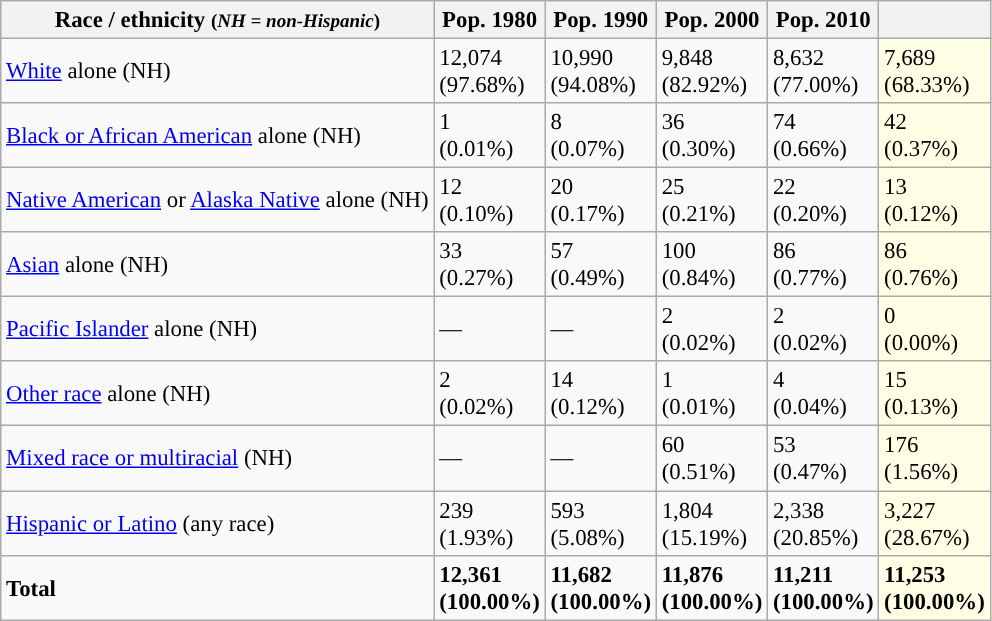<table class="wikitable sortable collapsible" style="font-size: 95%;">
<tr>
<th>Race / ethnicity <small>(<em>NH = non-Hispanic</em>)</small></th>
<th>Pop. 1980</th>
<th>Pop. 1990</th>
<th>Pop. 2000</th>
<th>Pop. 2010</th>
<th></th>
</tr>
<tr>
<td><a href='#'>White</a> alone (NH)</td>
<td>12,074<br>(97.68%)</td>
<td>10,990<br>(94.08%)</td>
<td>9,848<br>(82.92%)</td>
<td>8,632<br>(77.00%)</td>
<td style='background: #ffffe6;'>7,689<br>(68.33%)</td>
</tr>
<tr>
<td><a href='#'>Black or African American</a> alone (NH)</td>
<td>1<br>(0.01%)</td>
<td>8<br>(0.07%)</td>
<td>36<br>(0.30%)</td>
<td>74<br>(0.66%)</td>
<td style='background: #ffffe6;'>42<br>(0.37%)</td>
</tr>
<tr>
<td><a href='#'>Native American</a> or <a href='#'>Alaska Native</a> alone (NH)</td>
<td>12<br>(0.10%)</td>
<td>20<br>(0.17%)</td>
<td>25<br>(0.21%)</td>
<td>22<br>(0.20%)</td>
<td style='background: #ffffe6;'>13<br>(0.12%)</td>
</tr>
<tr>
<td><a href='#'>Asian</a> alone (NH)</td>
<td>33<br>(0.27%)</td>
<td>57<br>(0.49%)</td>
<td>100<br>(0.84%)</td>
<td>86<br>(0.77%)</td>
<td style='background: #ffffe6;'>86<br>(0.76%)</td>
</tr>
<tr>
<td><a href='#'>Pacific Islander</a> alone (NH)</td>
<td>—</td>
<td>—</td>
<td>2<br>(0.02%)</td>
<td>2<br>(0.02%)</td>
<td style='background: #ffffe6;'>0<br>(0.00%)</td>
</tr>
<tr>
<td><a href='#'>Other race</a> alone (NH)</td>
<td>2<br>(0.02%)</td>
<td>14<br>(0.12%)</td>
<td>1<br>(0.01%)</td>
<td>4<br>(0.04%)</td>
<td style='background: #ffffe6;'>15<br>(0.13%)</td>
</tr>
<tr>
<td><a href='#'>Mixed race or multiracial</a> (NH)</td>
<td>—</td>
<td>—</td>
<td>60<br>(0.51%)</td>
<td>53<br>(0.47%)</td>
<td style='background: #ffffe6;'>176<br>(1.56%)</td>
</tr>
<tr>
<td><a href='#'>Hispanic or Latino</a> (any race)</td>
<td>239<br>(1.93%)</td>
<td>593<br>(5.08%)</td>
<td>1,804<br>(15.19%)</td>
<td>2,338<br>(20.85%)</td>
<td style='background: #ffffe6;'>3,227<br>(28.67%)</td>
</tr>
<tr>
<td><strong>Total</strong></td>
<td><strong>12,361<br>(100.00%)</strong></td>
<td><strong>11,682<br>(100.00%)</strong></td>
<td><strong>11,876<br>(100.00%)</strong></td>
<td><strong>11,211<br>(100.00%)</strong></td>
<td style='background: #ffffe6;'><strong>11,253<br>(100.00%)</strong></td>
</tr>
</table>
